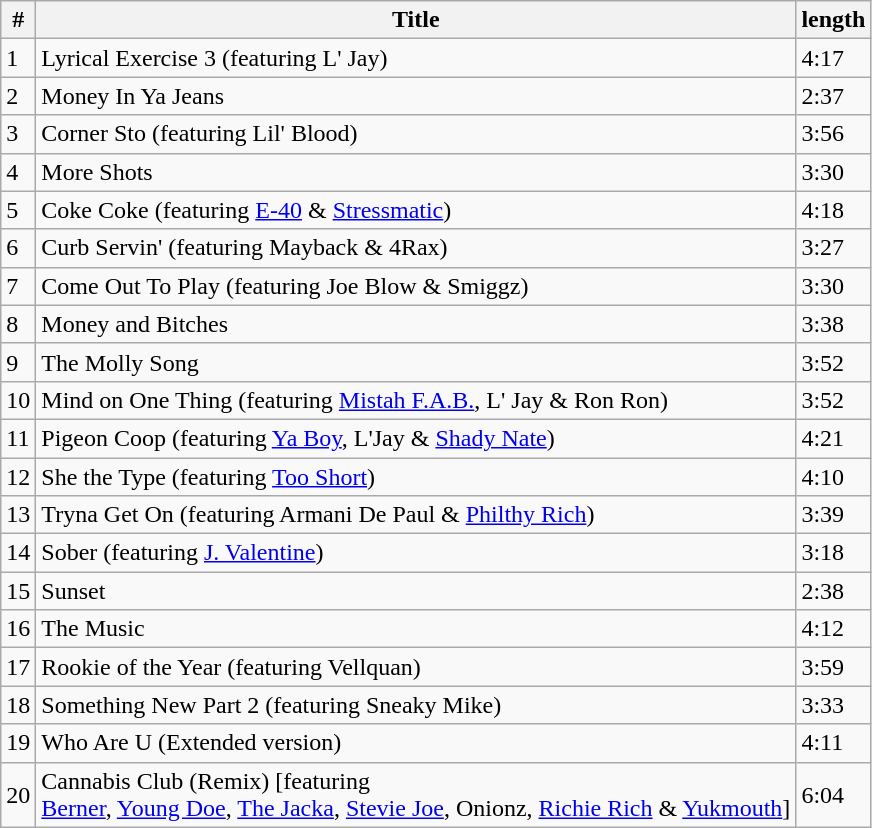<table class="wikitable">
<tr>
<th>#</th>
<th>Title</th>
<th>length</th>
</tr>
<tr>
<td>1</td>
<td>Lyrical Exercise 3 (featuring L' Jay)</td>
<td>4:17</td>
</tr>
<tr>
<td>2</td>
<td>Money In Ya Jeans</td>
<td>2:37</td>
</tr>
<tr>
<td>3</td>
<td>Corner Sto (featuring Lil' Blood)</td>
<td>3:56</td>
</tr>
<tr>
<td>4</td>
<td>More Shots</td>
<td>3:30</td>
</tr>
<tr>
<td>5</td>
<td>Coke Coke (featuring <a href='#'>E-40</a> & <a href='#'>Stressmatic</a>)</td>
<td>4:18</td>
</tr>
<tr>
<td>6</td>
<td>Curb Servin' (featuring Mayback & 4Rax)</td>
<td>3:27</td>
</tr>
<tr>
<td>7</td>
<td>Come Out To Play (featuring Joe Blow & Smiggz)</td>
<td>3:30</td>
</tr>
<tr>
<td>8</td>
<td>Money and Bitches</td>
<td>3:38</td>
</tr>
<tr>
<td>9</td>
<td>The Molly Song</td>
<td>3:52</td>
</tr>
<tr>
<td>10</td>
<td>Mind on One Thing (featuring <a href='#'>Mistah F.A.B.</a>, L' Jay & Ron Ron)</td>
<td>3:52</td>
</tr>
<tr>
<td>11</td>
<td>Pigeon Coop (featuring <a href='#'>Ya Boy</a>, L'Jay & <a href='#'>Shady Nate</a>)</td>
<td>4:21</td>
</tr>
<tr>
<td>12</td>
<td>She the Type (featuring <a href='#'>Too Short</a>)</td>
<td>4:10</td>
</tr>
<tr>
<td>13</td>
<td>Tryna Get On (featuring Armani De Paul & <a href='#'>Philthy Rich</a>)</td>
<td>3:39</td>
</tr>
<tr>
<td>14</td>
<td>Sober (featuring <a href='#'>J. Valentine</a>)</td>
<td>3:18</td>
</tr>
<tr>
<td>15</td>
<td>Sunset</td>
<td>2:38</td>
</tr>
<tr>
<td>16</td>
<td>The Music</td>
<td>4:12</td>
</tr>
<tr>
<td>17</td>
<td>Rookie of the Year (featuring Vellquan)</td>
<td>3:59</td>
</tr>
<tr>
<td>18</td>
<td>Something New Part 2 (featuring Sneaky Mike)</td>
<td>3:33</td>
</tr>
<tr>
<td>19</td>
<td>Who Are U (Extended version)</td>
<td>4:11</td>
</tr>
<tr>
<td>20</td>
<td>Cannabis Club (Remix) [featuring<br><a href='#'>Berner</a>, <a href='#'>Young Doe</a>, <a href='#'>The Jacka</a>, <a href='#'>Stevie Joe</a>, Onionz, <a href='#'>Richie Rich</a> & <a href='#'>Yukmouth</a>]</td>
<td>6:04</td>
</tr>
</table>
